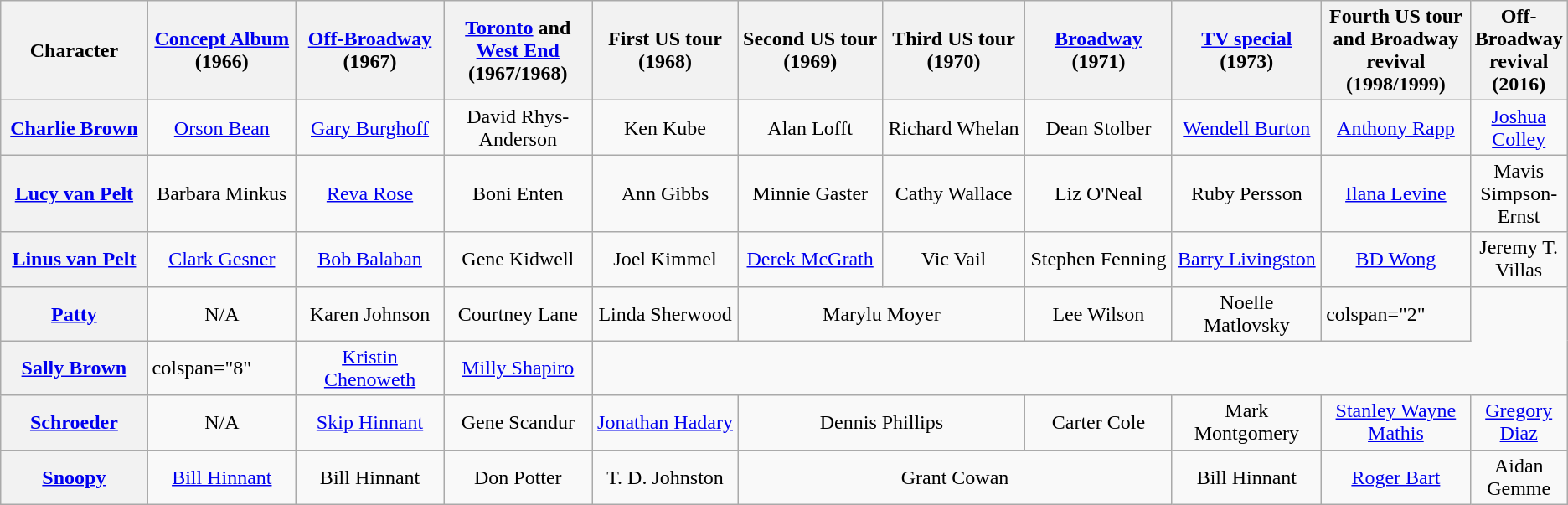<table class="wikitable">
<tr>
<th width="10%" scope="col">Character</th>
<th width="10%" scope="col"><a href='#'>Concept Album</a><br>(1966)</th>
<th width="10%" scope="col"><a href='#'>Off-Broadway</a><br>(1967)</th>
<th width="10%" scope="col"><a href='#'>Toronto</a> and <a href='#'>West End</a><br>(1967/1968)</th>
<th width="10%" scope="col">First US tour<br>(1968)</th>
<th width="10%" scope="col">Second US tour<br>(1969)</th>
<th width="10%" scope="col">Third US tour<br>(1970)</th>
<th width="10%" scope="col"><a href='#'>Broadway</a><br>(1971)</th>
<th width="10%" scope="col"><a href='#'>TV special</a><br>(1973)</th>
<th width="10%" scope="col">Fourth US tour and Broadway revival<br>(1998/1999)</th>
<th width="10%" scope="col">Off-Broadway revival<br>(2016)</th>
</tr>
<tr>
<th style="text-align:center;"><a href='#'>Charlie Brown</a></th>
<td style="text-align:center;"><a href='#'>Orson Bean</a></td>
<td style="text-align:center;"><a href='#'>Gary Burghoff</a></td>
<td style="text-align:center;">David Rhys-Anderson</td>
<td style="text-align:center;">Ken Kube</td>
<td style="text-align:center;">Alan Lofft</td>
<td style="text-align:center;">Richard Whelan</td>
<td style="text-align:center;">Dean Stolber</td>
<td style="text-align:center;"><a href='#'>Wendell Burton</a></td>
<td style="text-align:center;"><a href='#'>Anthony Rapp</a></td>
<td style="text-align:center;"><a href='#'>Joshua Colley</a></td>
</tr>
<tr>
<th style="text-align:center;"><a href='#'>Lucy van Pelt</a></th>
<td style="text-align:center;">Barbara Minkus</td>
<td style="text-align:center;"><a href='#'>Reva Rose</a></td>
<td style="text-align:center;">Boni Enten</td>
<td style="text-align:center;">Ann Gibbs</td>
<td style="text-align:center;">Minnie Gaster</td>
<td style="text-align:center;">Cathy Wallace</td>
<td style="text-align:center;">Liz O'Neal</td>
<td style="text-align:center;">Ruby Persson</td>
<td style="text-align:center;"><a href='#'>Ilana Levine</a></td>
<td style="text-align:center;">Mavis Simpson-Ernst</td>
</tr>
<tr>
<th style="text-align:center;"><a href='#'>Linus van Pelt</a></th>
<td style="text-align:center;"><a href='#'>Clark Gesner</a></td>
<td style="text-align:center;"><a href='#'>Bob Balaban</a></td>
<td style="text-align:center;">Gene Kidwell</td>
<td style="text-align:center;">Joel Kimmel</td>
<td style="text-align:center;"><a href='#'>Derek McGrath</a></td>
<td style="text-align:center;">Vic Vail</td>
<td style="text-align:center;">Stephen Fenning</td>
<td style="text-align:center;"><a href='#'>Barry Livingston</a></td>
<td style="text-align:center;"><a href='#'>BD Wong</a></td>
<td style="text-align:center;">Jeremy T. Villas</td>
</tr>
<tr>
<th><a href='#'>Patty</a></th>
<td style="text-align:center;">N/A</td>
<td style="text-align:center;">Karen Johnson</td>
<td style="text-align:center;">Courtney Lane</td>
<td style="text-align:center;">Linda Sherwood</td>
<td colspan="2" style="text-align:center;">Marylu Moyer</td>
<td style="text-align:center;">Lee Wilson</td>
<td style="text-align:center;">Noelle Matlovsky</td>
<td>colspan="2" </td>
</tr>
<tr>
<th><a href='#'>Sally Brown</a></th>
<td>colspan="8" </td>
<td style="text-align:center;"><a href='#'>Kristin Chenoweth</a></td>
<td style="text-align:center;"><a href='#'>Milly Shapiro</a></td>
</tr>
<tr>
<th><a href='#'>Schroeder</a></th>
<td style="text-align:center;">N/A</td>
<td style="text-align:center;"><a href='#'>Skip Hinnant</a></td>
<td style="text-align:center;">Gene Scandur</td>
<td style="text-align:center;"><a href='#'>Jonathan Hadary</a></td>
<td colspan="2" style="text-align:center;">Dennis Phillips</td>
<td style="text-align:center;">Carter Cole</td>
<td style="text-align:center;">Mark Montgomery</td>
<td style="text-align:center;"><a href='#'>Stanley Wayne Mathis</a></td>
<td style="text-align:center;"><a href='#'>Gregory Diaz</a></td>
</tr>
<tr>
<th><a href='#'>Snoopy</a></th>
<td style="text-align:center;"><a href='#'>Bill Hinnant</a></td>
<td style="text-align:center;">Bill Hinnant</td>
<td style="text-align:center;">Don Potter</td>
<td style="text-align:center;">T. D. Johnston</td>
<td colspan="3" style="text-align:center;">Grant Cowan</td>
<td style="text-align:center;">Bill Hinnant</td>
<td style="text-align:center;"><a href='#'>Roger Bart</a></td>
<td style="text-align:center;">Aidan Gemme</td>
</tr>
</table>
